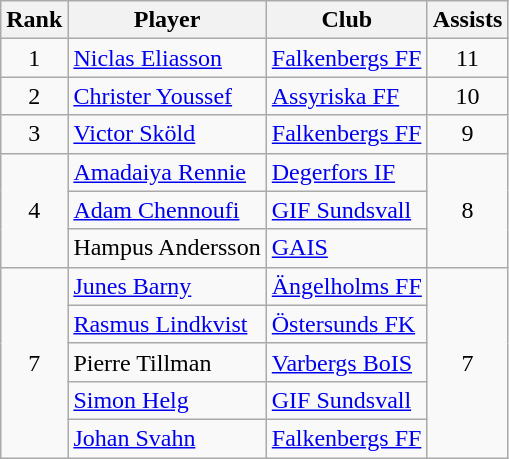<table class="wikitable" style="text-align:center">
<tr>
<th>Rank</th>
<th>Player</th>
<th>Club</th>
<th>Assists</th>
</tr>
<tr>
<td>1</td>
<td align="left"> <a href='#'>Niclas Eliasson</a></td>
<td align="left"><a href='#'>Falkenbergs FF</a></td>
<td>11</td>
</tr>
<tr>
<td>2</td>
<td align="left"> <a href='#'>Christer Youssef</a></td>
<td align="left"><a href='#'>Assyriska FF</a></td>
<td>10</td>
</tr>
<tr>
<td>3</td>
<td align="left"> <a href='#'>Victor Sköld</a></td>
<td align="left"><a href='#'>Falkenbergs FF</a></td>
<td>9</td>
</tr>
<tr>
<td rowspan="3">4</td>
<td align="left"> <a href='#'>Amadaiya Rennie</a></td>
<td align="left"><a href='#'>Degerfors IF</a></td>
<td rowspan="3">8</td>
</tr>
<tr>
<td align="left"> <a href='#'>Adam Chennoufi</a></td>
<td align="left"><a href='#'>GIF Sundsvall</a></td>
</tr>
<tr>
<td align="left"> Hampus Andersson</td>
<td align="left"><a href='#'>GAIS</a></td>
</tr>
<tr>
<td rowspan="5">7</td>
<td align="left"> <a href='#'>Junes Barny</a></td>
<td align="left"><a href='#'>Ängelholms FF</a></td>
<td rowspan="5">7</td>
</tr>
<tr>
<td align="left"> <a href='#'>Rasmus Lindkvist</a></td>
<td align="left"><a href='#'>Östersunds FK</a></td>
</tr>
<tr>
<td align="left"> Pierre Tillman</td>
<td align="left"><a href='#'>Varbergs BoIS</a></td>
</tr>
<tr>
<td align="left"> <a href='#'>Simon Helg</a></td>
<td align="left"><a href='#'>GIF Sundsvall</a></td>
</tr>
<tr>
<td align="left"> <a href='#'>Johan Svahn</a></td>
<td align="left"><a href='#'>Falkenbergs FF</a></td>
</tr>
</table>
